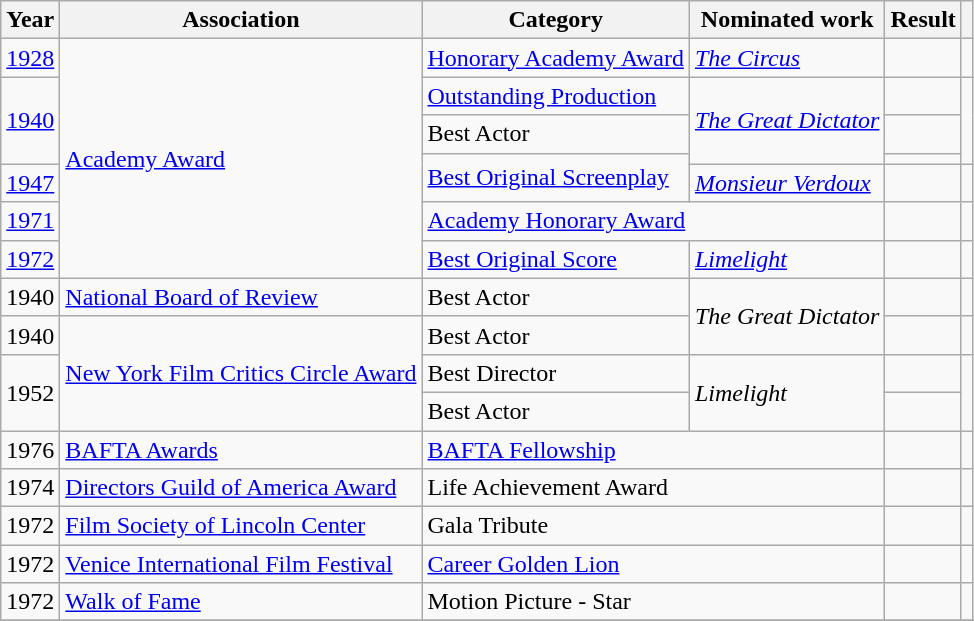<table class="wikitable sortable">
<tr>
<th>Year</th>
<th>Association</th>
<th>Category</th>
<th>Nominated work</th>
<th>Result</th>
<th class=unsortable></th>
</tr>
<tr>
<td><a href='#'>1928</a></td>
<td rowspan="7"><a href='#'>Academy Award</a></td>
<td><a href='#'>Honorary Academy Award</a></td>
<td><em><a href='#'>The Circus</a></em></td>
<td></td>
<td></td>
</tr>
<tr>
<td rowspan=3><a href='#'>1940</a></td>
<td><a href='#'>Outstanding Production</a></td>
<td rowspan=3><em><a href='#'>The Great Dictator</a></em></td>
<td></td>
<td rowspan=3></td>
</tr>
<tr>
<td>Best Actor</td>
<td></td>
</tr>
<tr>
<td rowspan=2><a href='#'>Best Original Screenplay</a></td>
<td></td>
</tr>
<tr>
<td><a href='#'>1947</a></td>
<td><em><a href='#'>Monsieur Verdoux</a></em></td>
<td></td>
<td></td>
</tr>
<tr>
<td><a href='#'>1971</a></td>
<td colspan=2><a href='#'>Academy Honorary Award</a></td>
<td></td>
<td></td>
</tr>
<tr>
<td><a href='#'>1972</a></td>
<td><a href='#'>Best Original Score</a></td>
<td><em><a href='#'>Limelight</a></em></td>
<td></td>
</tr>
<tr>
<td>1940</td>
<td><a href='#'>National Board of Review</a></td>
<td>Best Actor</td>
<td rowspan=2><em>The Great Dictator</em></td>
<td></td>
<td></td>
</tr>
<tr>
<td>1940</td>
<td rowspan=3><a href='#'>New York Film Critics Circle Award</a></td>
<td>Best Actor</td>
<td></td>
<td></td>
</tr>
<tr>
<td rowspan=2>1952</td>
<td>Best Director</td>
<td rowspan=2><em>Limelight</em></td>
<td></td>
<td rowspan=2></td>
</tr>
<tr>
<td>Best Actor</td>
<td></td>
</tr>
<tr>
<td>1976</td>
<td><a href='#'>BAFTA Awards</a></td>
<td colspan=2><a href='#'>BAFTA Fellowship</a></td>
<td></td>
<td></td>
</tr>
<tr>
<td>1974</td>
<td><a href='#'>Directors Guild of America Award</a></td>
<td colspan=2>Life Achievement Award</td>
<td></td>
<td></td>
</tr>
<tr>
<td>1972</td>
<td><a href='#'>Film Society of Lincoln Center</a></td>
<td colspan=2>Gala Tribute</td>
<td></td>
<td></td>
</tr>
<tr>
<td>1972</td>
<td><a href='#'>Venice International Film Festival</a></td>
<td colspan=2><a href='#'>Career Golden Lion</a></td>
<td></td>
<td></td>
</tr>
<tr>
<td>1972</td>
<td><a href='#'>Walk of Fame</a></td>
<td colspan=2>Motion Picture - Star</td>
<td></td>
<td></td>
</tr>
<tr>
</tr>
</table>
